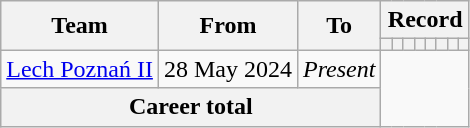<table class="wikitable" style="text-align: center">
<tr>
<th rowspan="2">Team</th>
<th rowspan="2">From</th>
<th rowspan="2">To</th>
<th colspan="8">Record</th>
</tr>
<tr>
<th></th>
<th></th>
<th></th>
<th></th>
<th></th>
<th></th>
<th></th>
<th></th>
</tr>
<tr>
<td align=left><a href='#'>Lech Poznań II</a></td>
<td align=left>28 May 2024</td>
<td align=left><em>Present</em><br></td>
</tr>
<tr>
<th colspan="3">Career total<br></th>
</tr>
</table>
